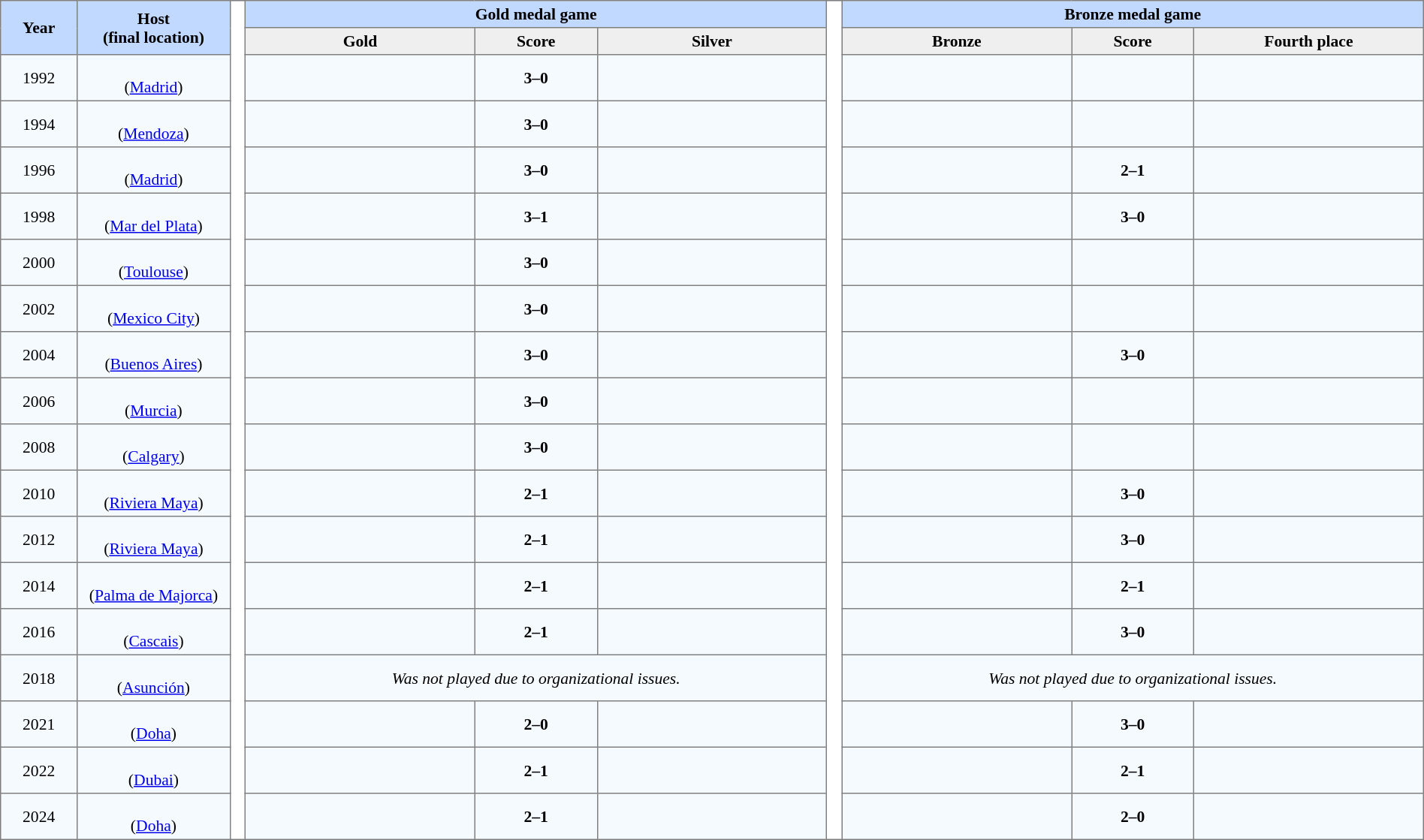<table border=1 style="border-collapse:collapse; font-size:90%; text-align:center" cellpadding=3 cellspacing=0 width=100%>
<tr bgcolor=#C1D8FF>
<th rowspan=2 width=5%>Year</th>
<th rowspan=2 width=10%>Host<br>(final location)</th>
<th rowspan="37" width="1%" bgcolor="ffffff"></th>
<th colspan=3>Gold medal game</th>
<th rowspan="37" width="1%" bgcolor="ffffff"></th>
<th colspan=3>Bronze medal game</th>
</tr>
<tr bgcolor=#EFEFEF>
<th width=15%>Gold</th>
<th width=8%>Score</th>
<th width=15%>Silver</th>
<th width=15%>Bronze</th>
<th width=8%>Score</th>
<th width=15%>Fourth place</th>
</tr>
<tr align=center bgcolor=#F5FAFF>
<td>1992<br></td>
<td><br>(<a href='#'>Madrid</a>)</td>
<td><strong></strong></td>
<td><strong>3–0</strong></td>
<td></td>
<td></td>
<td></td>
<td></td>
</tr>
<tr align=center bgcolor=#F5FAFF>
<td>1994<br></td>
<td><br>(<a href='#'>Mendoza</a>)</td>
<td><strong></strong></td>
<td><strong>3–0</strong></td>
<td></td>
<td></td>
<td></td>
<td></td>
</tr>
<tr align=center bgcolor=#F5FAFF>
<td>1996<br></td>
<td><br>(<a href='#'>Madrid</a>)</td>
<td><strong></strong></td>
<td><strong>3–0</strong></td>
<td></td>
<td></td>
<td><strong>2–1</strong></td>
<td></td>
</tr>
<tr align=center bgcolor=#F5FAFF>
<td>1998<br></td>
<td><br>(<a href='#'>Mar del Plata</a>)</td>
<td><strong></strong></td>
<td><strong>3–1</strong></td>
<td></td>
<td></td>
<td><strong>3–0</strong></td>
<td></td>
</tr>
<tr align=center bgcolor=#F5FAFF>
<td>2000<br></td>
<td><br>(<a href='#'>Toulouse</a>)</td>
<td><strong></strong></td>
<td><strong>3–0</strong></td>
<td></td>
<td></td>
<td></td>
<td></td>
</tr>
<tr align=center bgcolor=#F5FAFF>
<td>2002<br></td>
<td><br>(<a href='#'>Mexico City</a>)</td>
<td><strong></strong></td>
<td><strong>3–0</strong></td>
<td></td>
<td></td>
<td></td>
<td></td>
</tr>
<tr align=center bgcolor=#F5FAFF>
<td>2004<br></td>
<td><br>(<a href='#'>Buenos Aires</a>)</td>
<td><strong></strong></td>
<td><strong>3–0</strong></td>
<td></td>
<td></td>
<td><strong>3–0</strong></td>
<td></td>
</tr>
<tr align=center bgcolor=#F5FAFF>
<td>2006<br></td>
<td><br>(<a href='#'>Murcia</a>)</td>
<td><strong></strong></td>
<td><strong>3–0</strong></td>
<td></td>
<td></td>
<td></td>
<td></td>
</tr>
<tr align=center bgcolor=#F5FAFF>
<td>2008<br></td>
<td><br>(<a href='#'>Calgary</a>)</td>
<td><strong></strong></td>
<td><strong>3–0</strong></td>
<td></td>
<td></td>
<td></td>
<td></td>
</tr>
<tr align=center bgcolor=#F5FAFF>
<td>2010<br></td>
<td><br>(<a href='#'>Riviera Maya</a>)</td>
<td><strong></strong></td>
<td><strong>2–1</strong></td>
<td></td>
<td></td>
<td><strong>3–0</strong></td>
<td></td>
</tr>
<tr align=center bgcolor=#F5FAFF>
<td>2012</td>
<td><br>(<a href='#'>Riviera Maya</a>)</td>
<td><strong></strong></td>
<td><strong>2–1</strong></td>
<td></td>
<td></td>
<td><strong>3–0</strong></td>
<td></td>
</tr>
<tr align=center bgcolor=#F5FAFF>
<td>2014</td>
<td><br>(<a href='#'>Palma de Majorca</a>)</td>
<td><strong></strong></td>
<td><strong>2–1</strong></td>
<td></td>
<td></td>
<td><strong>2–1</strong></td>
<td></td>
</tr>
<tr align=center bgcolor=#F5FAFF>
<td>2016</td>
<td><br>(<a href='#'>Cascais</a>)</td>
<td><strong></strong></td>
<td><strong>2–1</strong></td>
<td></td>
<td></td>
<td><strong>3–0</strong></td>
<td></td>
</tr>
<tr align=center bgcolor=#F5FAFF>
<td>2018<br></td>
<td><br>(<a href='#'>Asunción</a>)</td>
<td colspan=3 align="center"><em>Was not played due to organizational issues.</em> </td>
<td colspan=3 align="center"><em>Was not played due to organizational issues.</em></td>
</tr>
<tr align=center bgcolor=#F5FAFF>
<td>2021</td>
<td><br>(<a href='#'>Doha</a>)</td>
<td><strong></strong></td>
<td><strong>2–0</strong></td>
<td></td>
<td></td>
<td><strong>3–0</strong></td>
<td></td>
</tr>
<tr align=center bgcolor=#F5FAFF>
<td>2022</td>
<td><br>(<a href='#'>Dubai</a>)</td>
<td><strong></strong></td>
<td><strong>2–1</strong></td>
<td></td>
<td></td>
<td><strong>2–1</strong></td>
<td></td>
</tr>
<tr align=center bgcolor=#F5FAFF>
<td>2024</td>
<td><br>(<a href='#'>Doha</a>)</td>
<td><strong></strong></td>
<td><strong>2–1</strong></td>
<td></td>
<td></td>
<td><strong>2–0</strong></td>
<td></td>
</tr>
</table>
